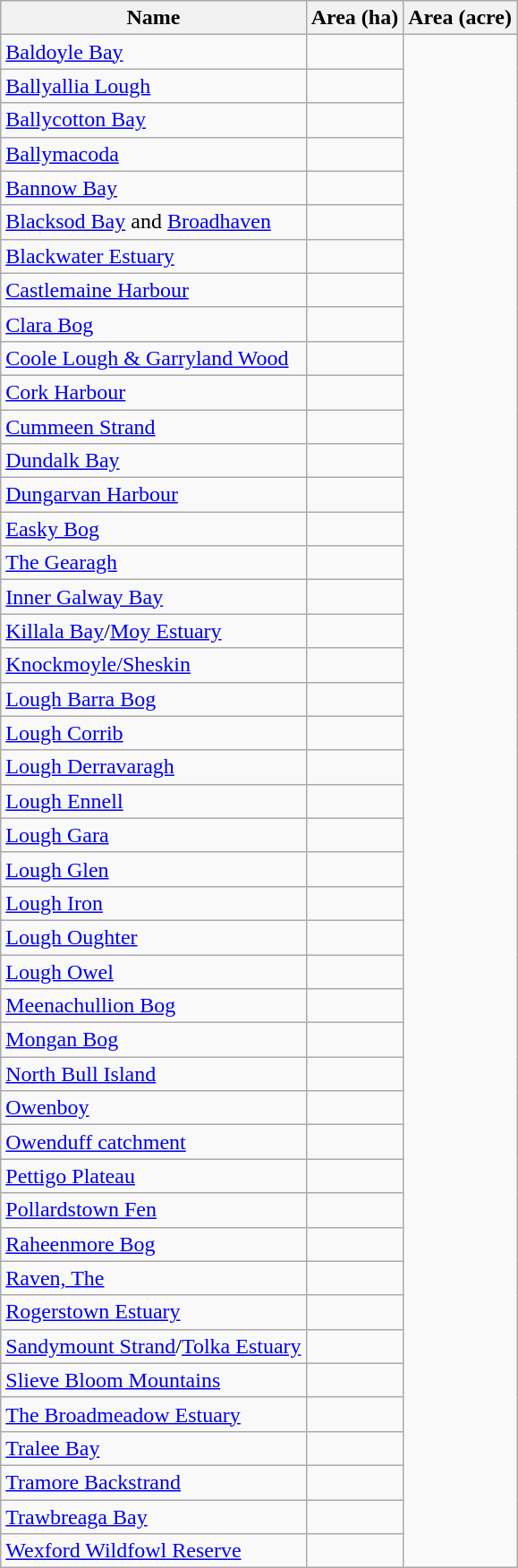<table class="wikitable">
<tr>
<th scope="col" align=left>Name</th>
<th scope="col">Area (ha)</th>
<th scope="col">Area (acre)</th>
</tr>
<tr ---->
<td><a href='#'>Baldoyle Bay</a></td>
<td></td>
</tr>
<tr ---->
<td><a href='#'>Ballyallia Lough</a></td>
<td></td>
</tr>
<tr ---->
<td><a href='#'>Ballycotton Bay</a></td>
<td></td>
</tr>
<tr ---->
<td><a href='#'>Ballymacoda</a></td>
<td></td>
</tr>
<tr ---->
<td><a href='#'>Bannow Bay</a></td>
<td></td>
</tr>
<tr ---->
<td><a href='#'>Blacksod Bay</a> and <a href='#'>Broadhaven</a></td>
<td></td>
</tr>
<tr ---->
<td><a href='#'>Blackwater Estuary</a></td>
<td></td>
</tr>
<tr ---->
<td><a href='#'>Castlemaine Harbour</a></td>
<td></td>
</tr>
<tr ---->
<td><a href='#'>Clara Bog</a></td>
<td></td>
</tr>
<tr ---->
<td><a href='#'>Coole Lough & Garryland Wood</a></td>
<td></td>
</tr>
<tr ---->
<td><a href='#'>Cork Harbour</a></td>
<td></td>
</tr>
<tr ---->
<td><a href='#'>Cummeen Strand</a></td>
<td></td>
</tr>
<tr ---->
<td><a href='#'>Dundalk Bay</a></td>
<td></td>
</tr>
<tr ---->
<td><a href='#'>Dungarvan Harbour</a></td>
<td></td>
</tr>
<tr ---->
<td><a href='#'>Easky Bog</a></td>
<td></td>
</tr>
<tr ---->
<td><a href='#'>The Gearagh</a></td>
<td></td>
</tr>
<tr ---->
<td><a href='#'>Inner Galway Bay</a></td>
<td></td>
</tr>
<tr ---->
<td><a href='#'>Killala Bay</a>/<a href='#'>Moy Estuary</a></td>
<td></td>
</tr>
<tr ---->
<td><a href='#'>Knockmoyle/Sheskin</a></td>
<td></td>
</tr>
<tr ---->
<td><a href='#'>Lough Barra Bog</a></td>
<td></td>
</tr>
<tr ---->
<td><a href='#'>Lough Corrib</a></td>
<td></td>
</tr>
<tr ---->
<td><a href='#'>Lough Derravaragh</a></td>
<td></td>
</tr>
<tr ---->
<td><a href='#'>Lough Ennell</a></td>
<td></td>
</tr>
<tr ---->
<td><a href='#'>Lough Gara</a></td>
<td></td>
</tr>
<tr ---->
<td><a href='#'>Lough Glen</a></td>
<td></td>
</tr>
<tr ---->
<td><a href='#'>Lough Iron</a></td>
<td></td>
</tr>
<tr ---->
<td><a href='#'>Lough Oughter</a></td>
<td></td>
</tr>
<tr ---->
<td><a href='#'>Lough Owel</a></td>
<td></td>
</tr>
<tr ---->
<td><a href='#'>Meenachullion Bog</a></td>
<td></td>
</tr>
<tr ---->
<td><a href='#'>Mongan Bog</a></td>
<td></td>
</tr>
<tr ---->
<td><a href='#'>North Bull Island</a></td>
<td></td>
</tr>
<tr ---->
<td><a href='#'>Owenboy</a></td>
<td></td>
</tr>
<tr ---->
<td><a href='#'>Owenduff catchment</a></td>
<td></td>
</tr>
<tr ---->
<td><a href='#'>Pettigo Plateau</a></td>
<td></td>
</tr>
<tr ---->
<td><a href='#'>Pollardstown Fen</a></td>
<td></td>
</tr>
<tr ---->
<td><a href='#'>Raheenmore Bog</a></td>
<td></td>
</tr>
<tr ---->
<td><a href='#'>Raven, The</a></td>
<td></td>
</tr>
<tr ---->
<td><a href='#'>Rogerstown Estuary</a></td>
<td></td>
</tr>
<tr ---->
<td><a href='#'>Sandymount Strand</a>/<a href='#'>Tolka Estuary</a></td>
<td></td>
</tr>
<tr ---->
<td><a href='#'>Slieve Bloom Mountains</a></td>
<td></td>
</tr>
<tr ---->
<td><a href='#'>The Broadmeadow Estuary</a></td>
<td></td>
</tr>
<tr ---->
<td><a href='#'>Tralee Bay</a></td>
<td></td>
</tr>
<tr ---->
<td><a href='#'>Tramore Backstrand</a></td>
<td></td>
</tr>
<tr ---->
<td><a href='#'>Trawbreaga Bay</a></td>
<td></td>
</tr>
<tr ---->
<td><a href='#'>Wexford Wildfowl Reserve</a></td>
<td></td>
</tr>
</table>
